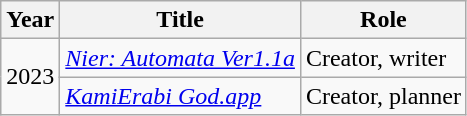<table class="wikitable">
<tr>
<th>Year</th>
<th>Title</th>
<th class="unsortable">Role</th>
</tr>
<tr>
<td rowspan="2">2023</td>
<td><em><a href='#'>Nier: Automata Ver1.1a</a></em></td>
<td>Creator, writer</td>
</tr>
<tr>
<td><em><a href='#'>KamiErabi God.app</a></em></td>
<td>Creator, planner</td>
</tr>
</table>
